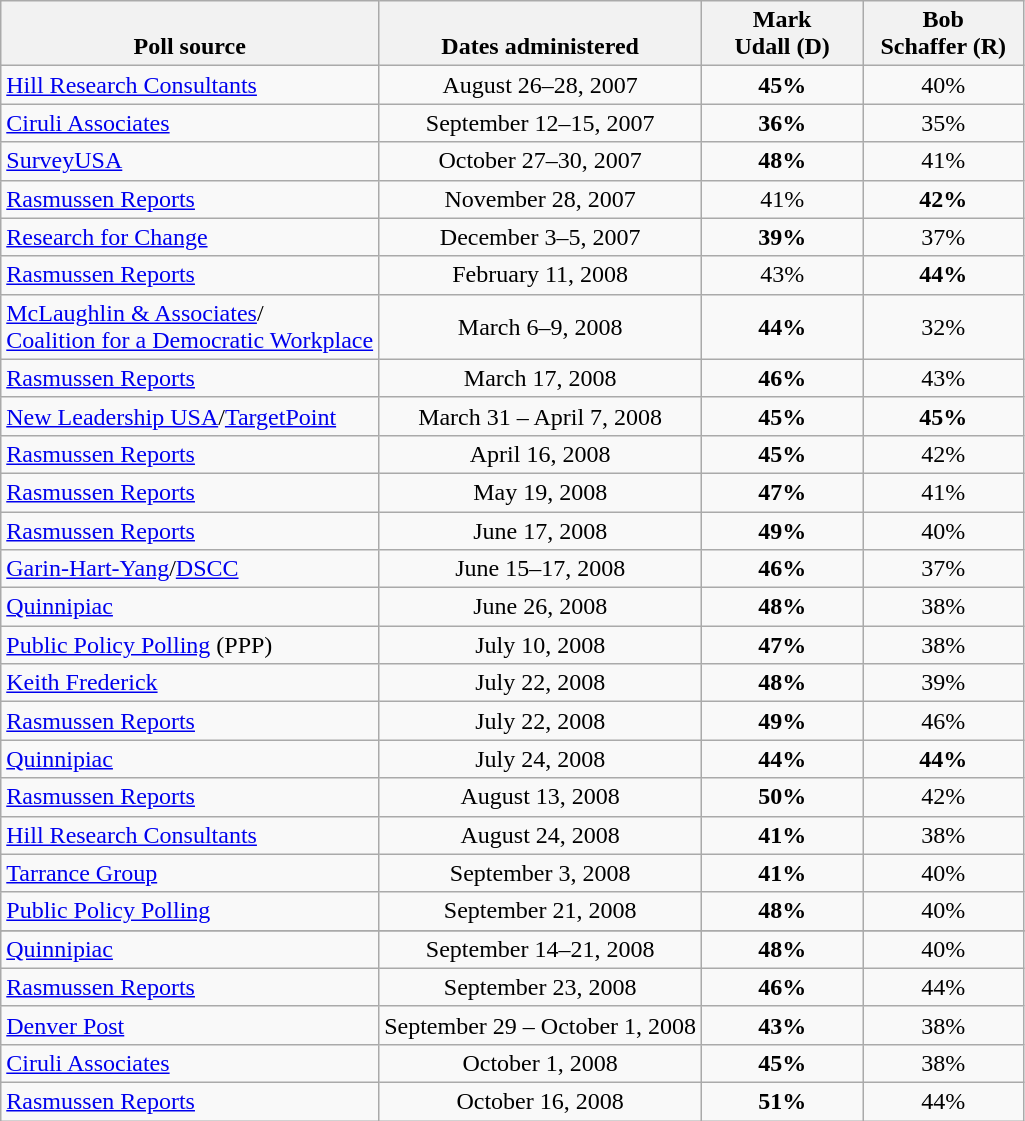<table class="wikitable" style="text-align:center">
<tr valign=bottom>
<th>Poll source</th>
<th>Dates administered</th>
<th style="width:100px;">Mark<br>Udall (D)</th>
<th style="width:100px;">Bob<br>Schaffer (R)</th>
</tr>
<tr>
<td align=left><a href='#'>Hill Research Consultants</a></td>
<td>August 26–28, 2007</td>
<td><strong>45%</strong></td>
<td>40%</td>
</tr>
<tr>
<td align=left><a href='#'>Ciruli Associates</a></td>
<td>September 12–15, 2007</td>
<td><strong>36%</strong></td>
<td>35%</td>
</tr>
<tr>
<td align=left><a href='#'>SurveyUSA</a></td>
<td>October 27–30, 2007</td>
<td><strong>48%</strong></td>
<td>41%</td>
</tr>
<tr>
<td align=left><a href='#'>Rasmussen Reports</a></td>
<td>November 28, 2007</td>
<td>41%</td>
<td><strong>42%</strong></td>
</tr>
<tr>
<td align=left><a href='#'>Research for Change</a></td>
<td>December 3–5, 2007</td>
<td><strong>39%</strong></td>
<td>37%</td>
</tr>
<tr>
<td align=left><a href='#'>Rasmussen Reports</a></td>
<td>February 11, 2008</td>
<td>43%</td>
<td><strong>44%</strong></td>
</tr>
<tr>
<td align=left><a href='#'>McLaughlin & Associates</a>/<a href='#'><br>Coalition for a Democratic Workplace</a></td>
<td>March 6–9, 2008</td>
<td><strong>44%</strong></td>
<td>32%</td>
</tr>
<tr>
<td align=left><a href='#'>Rasmussen Reports</a></td>
<td>March 17, 2008</td>
<td><strong>46%</strong></td>
<td>43%</td>
</tr>
<tr>
<td align=left><a href='#'>New Leadership USA</a>/<a href='#'>TargetPoint</a></td>
<td>March 31 – April 7, 2008</td>
<td><strong>45%</strong></td>
<td><strong>45%</strong></td>
</tr>
<tr>
<td align=left><a href='#'>Rasmussen Reports</a></td>
<td>April 16, 2008</td>
<td><strong>45%</strong></td>
<td>42%</td>
</tr>
<tr>
<td align=left><a href='#'>Rasmussen Reports</a></td>
<td>May 19, 2008</td>
<td><strong>47%</strong></td>
<td>41%</td>
</tr>
<tr>
<td align=left><a href='#'>Rasmussen Reports</a></td>
<td>June 17, 2008</td>
<td><strong>49%</strong></td>
<td>40%</td>
</tr>
<tr>
<td align=left><a href='#'>Garin-Hart-Yang</a>/<a href='#'>DSCC</a></td>
<td>June 15–17, 2008</td>
<td><strong>46%</strong></td>
<td>37%</td>
</tr>
<tr>
<td align=left><a href='#'>Quinnipiac</a></td>
<td>June 26, 2008</td>
<td><strong>48%</strong></td>
<td>38%</td>
</tr>
<tr>
<td align=left><a href='#'>Public Policy Polling</a> (PPP)</td>
<td>July 10, 2008</td>
<td><strong>47%</strong></td>
<td>38%</td>
</tr>
<tr>
<td align=left><a href='#'>Keith Frederick</a></td>
<td>July 22, 2008</td>
<td><strong>48%</strong></td>
<td>39%</td>
</tr>
<tr>
<td align=left><a href='#'>Rasmussen Reports</a></td>
<td>July 22, 2008</td>
<td><strong>49%</strong></td>
<td>46%</td>
</tr>
<tr>
<td align=left><a href='#'>Quinnipiac</a></td>
<td>July 24, 2008</td>
<td><strong>44%</strong></td>
<td><strong>44%</strong></td>
</tr>
<tr>
<td align=left><a href='#'>Rasmussen Reports</a></td>
<td>August 13, 2008</td>
<td><strong>50%</strong></td>
<td>42%</td>
</tr>
<tr>
<td align=left><a href='#'>Hill Research Consultants</a></td>
<td>August 24, 2008</td>
<td><strong>41%</strong></td>
<td>38%</td>
</tr>
<tr>
<td align=left><a href='#'>Tarrance Group</a></td>
<td>September 3, 2008</td>
<td><strong>41%</strong></td>
<td>40%</td>
</tr>
<tr>
<td align=left><a href='#'>Public Policy Polling</a></td>
<td>September 21, 2008</td>
<td><strong>48%</strong></td>
<td>40%</td>
</tr>
<tr>
</tr>
<tr>
<td align=left><a href='#'>Quinnipiac</a></td>
<td>September 14–21, 2008</td>
<td><strong>48%</strong></td>
<td>40%</td>
</tr>
<tr>
<td align=left><a href='#'>Rasmussen Reports</a></td>
<td>September 23, 2008</td>
<td><strong>46%</strong></td>
<td>44%</td>
</tr>
<tr>
<td align=left><a href='#'>Denver Post</a></td>
<td>September 29 – October 1, 2008</td>
<td><strong>43%</strong></td>
<td>38%</td>
</tr>
<tr>
<td align=left><a href='#'>Ciruli Associates</a></td>
<td>October 1, 2008</td>
<td><strong>45%</strong></td>
<td>38%</td>
</tr>
<tr>
<td align=left><a href='#'>Rasmussen Reports</a></td>
<td>October 16, 2008</td>
<td><strong>51%</strong></td>
<td>44%</td>
</tr>
</table>
